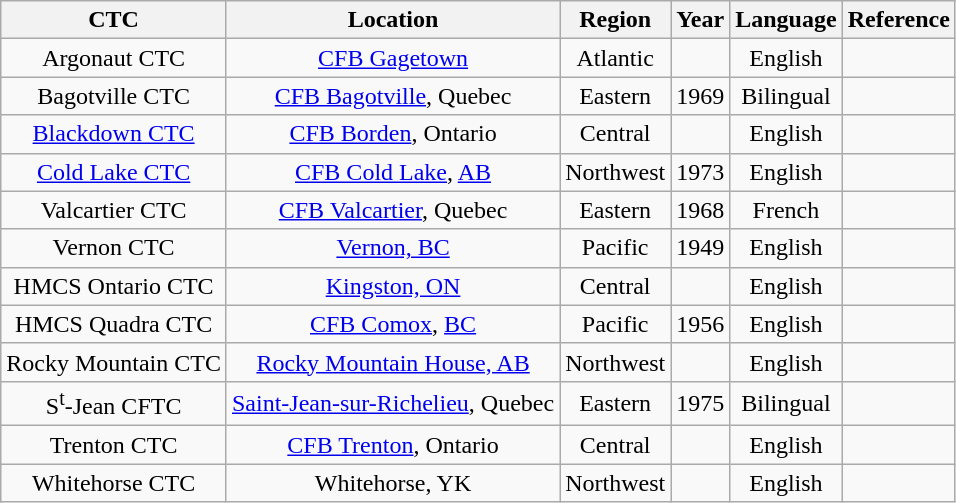<table class="wikitable sortable" style="text-align:center; width=100%">
<tr>
<th>CTC</th>
<th>Location</th>
<th>Region</th>
<th>Year</th>
<th>Language</th>
<th class=unsortable>Reference</th>
</tr>
<tr>
<td>Argonaut CTC</td>
<td><a href='#'>CFB Gagetown</a></td>
<td>Atlantic</td>
<td></td>
<td>English</td>
<td></td>
</tr>
<tr>
<td>Bagotville CTC</td>
<td><a href='#'>CFB Bagotville</a>, Quebec</td>
<td>Eastern</td>
<td>1969</td>
<td>Bilingual</td>
<td></td>
</tr>
<tr>
<td><a href='#'>Blackdown CTC</a></td>
<td><a href='#'>CFB Borden</a>, Ontario</td>
<td>Central</td>
<td></td>
<td>English</td>
<td></td>
</tr>
<tr>
<td><a href='#'>Cold Lake CTC</a></td>
<td><a href='#'>CFB Cold Lake</a>, <a href='#'>AB</a></td>
<td>Northwest</td>
<td>1973</td>
<td>English</td>
<td></td>
</tr>
<tr>
<td>Valcartier CTC</td>
<td><a href='#'>CFB Valcartier</a>, Quebec</td>
<td>Eastern</td>
<td>1968</td>
<td>French</td>
<td></td>
</tr>
<tr>
<td>Vernon CTC</td>
<td><a href='#'>Vernon, BC</a></td>
<td>Pacific</td>
<td>1949</td>
<td>English</td>
<td></td>
</tr>
<tr>
<td>HMCS Ontario CTC</td>
<td><a href='#'>Kingston, ON</a></td>
<td>Central</td>
<td></td>
<td>English</td>
<td></td>
</tr>
<tr>
<td>HMCS Quadra CTC</td>
<td><a href='#'>CFB Comox</a>, <a href='#'>BC</a></td>
<td>Pacific</td>
<td>1956</td>
<td>English</td>
<td></td>
</tr>
<tr>
<td>Rocky Mountain CTC</td>
<td><a href='#'>Rocky Mountain House, AB</a></td>
<td>Northwest</td>
<td></td>
<td>English</td>
<td></td>
</tr>
<tr>
<td>S<sup>t</sup>-Jean CFTC</td>
<td><a href='#'>Saint-Jean-sur-Richelieu</a>, Quebec</td>
<td>Eastern</td>
<td>1975</td>
<td>Bilingual</td>
<td></td>
</tr>
<tr>
<td>Trenton CTC</td>
<td><a href='#'>CFB Trenton</a>, Ontario</td>
<td>Central</td>
<td></td>
<td>English</td>
<td></td>
</tr>
<tr>
<td>Whitehorse CTC</td>
<td>Whitehorse, YK</td>
<td>Northwest</td>
<td></td>
<td>English</td>
<td></td>
</tr>
</table>
